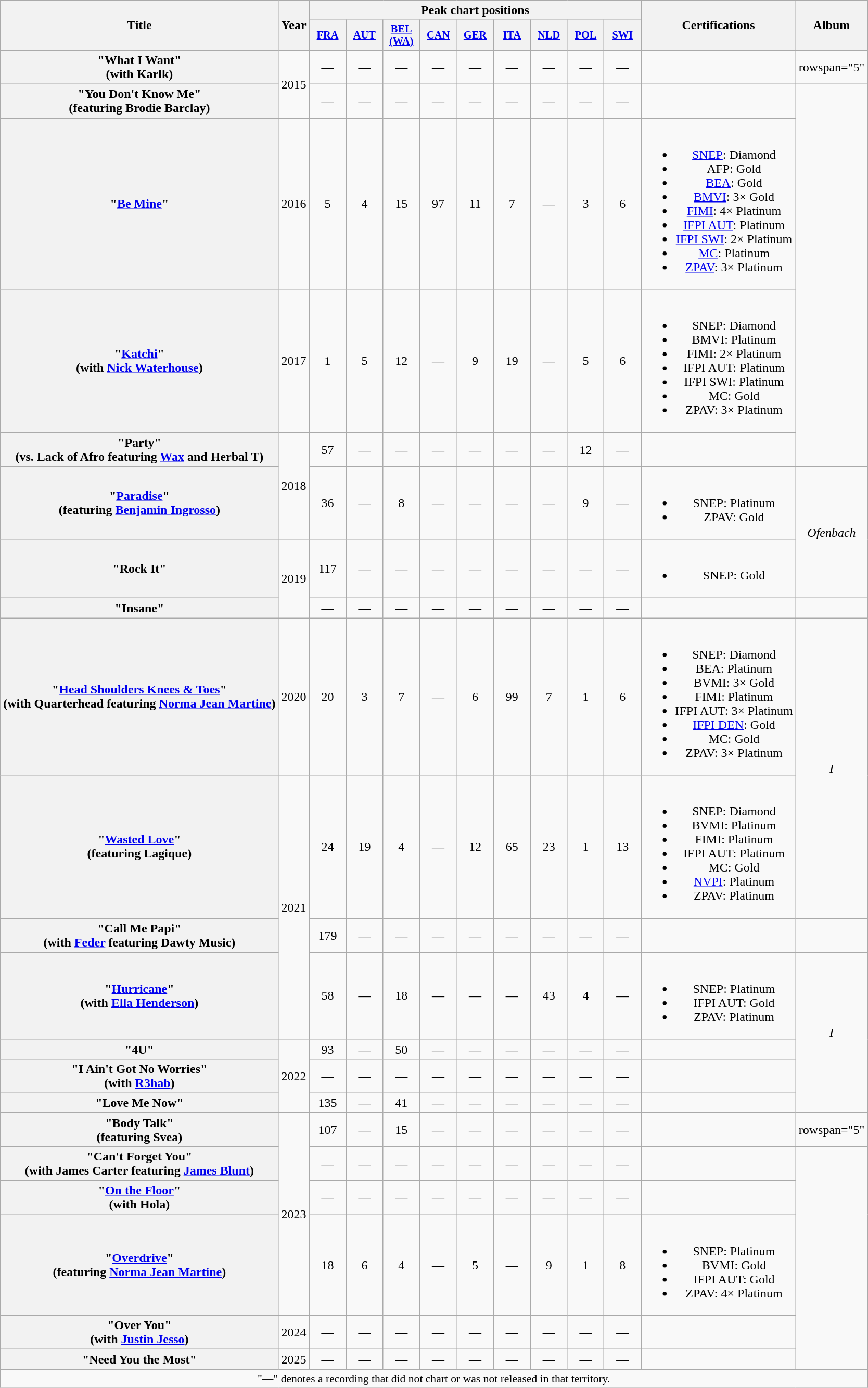<table class="wikitable plainrowheaders" style="text-align:center;">
<tr>
<th scope="col" rowspan="2">Title</th>
<th scope="col" rowspan="2">Year</th>
<th colspan="9">Peak chart positions</th>
<th scope="col" rowspan="2">Certifications</th>
<th rowspan="2">Album</th>
</tr>
<tr>
<th scope="col" style="width:3em;font-size:85%;"><a href='#'>FRA</a><br></th>
<th scope="col" style="width:3em;font-size:85%;"><a href='#'>AUT</a><br></th>
<th scope="col" style="width:3em;font-size:85%;"><a href='#'>BEL<br>(WA)</a><br></th>
<th scope="col" style="width:3em;font-size:85%;"><a href='#'>CAN</a><br></th>
<th scope="col" style="width:3em;font-size:85%;"><a href='#'>GER</a><br></th>
<th scope="col" style="width:3em;font-size:85%;"><a href='#'>ITA</a><br></th>
<th scope="col" style="width:3em;font-size:85%;"><a href='#'>NLD</a><br></th>
<th scope="col" style="width:3em;font-size:85%;"><a href='#'>POL</a><br></th>
<th scope="col" style="width:3em;font-size:85%;"><a href='#'>SWI</a><br></th>
</tr>
<tr>
<th scope="row">"What I Want"<br><span>(with Karlk)</span></th>
<td rowspan="2">2015</td>
<td>—</td>
<td>—</td>
<td>—</td>
<td>—</td>
<td>—</td>
<td>—</td>
<td>—</td>
<td>—</td>
<td>—</td>
<td></td>
<td>rowspan="5" </td>
</tr>
<tr>
<th scope="row">"You Don't Know Me"<br><span>(featuring Brodie Barclay)</span></th>
<td>—</td>
<td>—</td>
<td>—</td>
<td>—</td>
<td>—</td>
<td>—</td>
<td>—</td>
<td>—</td>
<td>—</td>
<td></td>
</tr>
<tr>
<th scope="row">"<a href='#'>Be Mine</a>"</th>
<td>2016</td>
<td>5</td>
<td>4</td>
<td>15</td>
<td>97</td>
<td>11</td>
<td>7</td>
<td>—</td>
<td>3</td>
<td>6</td>
<td><br><ul><li><a href='#'>SNEP</a>: Diamond</li><li>AFP: Gold</li><li><a href='#'>BEA</a>: Gold</li><li><a href='#'>BMVI</a>: 3× Gold</li><li><a href='#'>FIMI</a>: 4× Platinum</li><li><a href='#'>IFPI AUT</a>: Platinum</li><li><a href='#'>IFPI SWI</a>: 2× Platinum</li><li><a href='#'>MC</a>: Platinum</li><li><a href='#'>ZPAV</a>: 3× Platinum</li></ul></td>
</tr>
<tr>
<th scope="row">"<a href='#'>Katchi</a>"<br><span>(with <a href='#'>Nick Waterhouse</a>)</span></th>
<td>2017</td>
<td>1</td>
<td>5</td>
<td>12</td>
<td>—</td>
<td>9</td>
<td>19</td>
<td>—</td>
<td>5</td>
<td>6</td>
<td><br><ul><li>SNEP: Diamond</li><li>BMVI: Platinum</li><li>FIMI: 2× Platinum</li><li>IFPI AUT: Platinum</li><li>IFPI SWI: Platinum</li><li>MC: Gold</li><li>ZPAV: 3× Platinum</li></ul></td>
</tr>
<tr>
<th scope="row">"Party"<br><span>(vs. Lack of Afro featuring <a href='#'>Wax</a> and Herbal T)</span></th>
<td rowspan="2">2018</td>
<td>57</td>
<td>—</td>
<td>—</td>
<td>—</td>
<td>—</td>
<td>—</td>
<td>—</td>
<td>12</td>
<td>—</td>
<td></td>
</tr>
<tr>
<th scope="row">"<a href='#'>Paradise</a>"<br><span>(featuring <a href='#'>Benjamin Ingrosso</a>)</span></th>
<td>36</td>
<td>—</td>
<td>8</td>
<td>—</td>
<td>—</td>
<td>—</td>
<td>—</td>
<td>9</td>
<td>—</td>
<td><br><ul><li>SNEP: Platinum</li><li>ZPAV: Gold</li></ul></td>
<td rowspan="2"><em>Ofenbach</em></td>
</tr>
<tr>
<th scope="row">"Rock It"</th>
<td rowspan="2">2019</td>
<td>117</td>
<td>—</td>
<td>—</td>
<td>—</td>
<td>—</td>
<td>—</td>
<td>—</td>
<td>—</td>
<td>—</td>
<td><br><ul><li>SNEP: Gold</li></ul></td>
</tr>
<tr>
<th scope="row">"Insane"</th>
<td>—</td>
<td>—</td>
<td>—</td>
<td>—</td>
<td>—</td>
<td>—</td>
<td>—</td>
<td>—</td>
<td>—</td>
<td></td>
<td></td>
</tr>
<tr>
<th scope="row">"<a href='#'>Head Shoulders Knees & Toes</a>"<br><span>(with Quarterhead featuring <a href='#'>Norma Jean Martine</a>)</span></th>
<td>2020</td>
<td>20</td>
<td>3</td>
<td>7</td>
<td>—</td>
<td>6</td>
<td>99</td>
<td>7</td>
<td>1</td>
<td>6</td>
<td><br><ul><li>SNEP: Diamond</li><li>BEA: Platinum</li><li>BVMI: 3× Gold</li><li>FIMI: Platinum</li><li>IFPI AUT: 3× Platinum</li><li><a href='#'>IFPI DEN</a>: Gold</li><li>MC: Gold</li><li>ZPAV: 3× Platinum</li></ul></td>
<td rowspan="2"><em>I</em></td>
</tr>
<tr>
<th scope="row">"<a href='#'>Wasted Love</a>"<br><span>(featuring Lagique)</span></th>
<td rowspan="3">2021</td>
<td>24</td>
<td>19</td>
<td>4</td>
<td>—</td>
<td>12</td>
<td>65</td>
<td>23</td>
<td>1</td>
<td>13</td>
<td><br><ul><li>SNEP: Diamond</li><li>BVMI: Platinum</li><li>FIMI: Platinum</li><li>IFPI AUT: Platinum</li><li>MC: Gold</li><li><a href='#'>NVPI</a>: Platinum</li><li>ZPAV: Platinum</li></ul></td>
</tr>
<tr>
<th scope="row">"Call Me Papi"<br><span>(with <a href='#'>Feder</a> featuring Dawty Music)</span></th>
<td>179</td>
<td>—</td>
<td>—</td>
<td>—</td>
<td>—</td>
<td>—</td>
<td>—</td>
<td>—</td>
<td>—</td>
<td></td>
<td></td>
</tr>
<tr>
<th scope="row">"<a href='#'>Hurricane</a>"<br><span>(with <a href='#'>Ella Henderson</a>)</span></th>
<td>58</td>
<td>—</td>
<td>18</td>
<td>—</td>
<td>—</td>
<td>—</td>
<td>43</td>
<td>4</td>
<td>—</td>
<td><br><ul><li>SNEP: Platinum</li><li>IFPI AUT: Gold</li><li>ZPAV: Platinum</li></ul></td>
<td rowspan="4"><em>I</em></td>
</tr>
<tr>
<th scope="row">"4U"</th>
<td rowspan="3">2022</td>
<td>93</td>
<td>—</td>
<td>50</td>
<td>—</td>
<td>—</td>
<td>—</td>
<td>—</td>
<td>—</td>
<td>—</td>
<td></td>
</tr>
<tr>
<th scope="row">"I Ain't Got No Worries"<br><span>(with <a href='#'>R3hab</a>)</span></th>
<td>—</td>
<td>—</td>
<td>—</td>
<td>—</td>
<td>—</td>
<td>—</td>
<td>—</td>
<td>—</td>
<td>—</td>
<td></td>
</tr>
<tr>
<th scope="row">"Love Me Now"<br></th>
<td>135</td>
<td>—</td>
<td>41</td>
<td>—</td>
<td>—</td>
<td>—</td>
<td>—</td>
<td>—</td>
<td>—</td>
<td></td>
</tr>
<tr>
<th scope="row">"Body Talk"<br><span>(featuring Svea)</span></th>
<td rowspan="4">2023</td>
<td>107</td>
<td>—</td>
<td>15</td>
<td>—</td>
<td>—</td>
<td>—</td>
<td>—</td>
<td>—</td>
<td>—</td>
<td></td>
<td>rowspan="5" </td>
</tr>
<tr>
<th scope="row">"Can't Forget You"<br><span>(with James Carter featuring <a href='#'>James Blunt</a>)</span></th>
<td>—</td>
<td>—</td>
<td>—</td>
<td>—</td>
<td>—</td>
<td>—</td>
<td>—</td>
<td>—</td>
<td>—</td>
<td></td>
</tr>
<tr>
<th scope="row">"<a href='#'>On the Floor</a>"<br><span>(with Hola)</span></th>
<td>—</td>
<td>—</td>
<td>—</td>
<td>—</td>
<td>—</td>
<td>—</td>
<td>—</td>
<td>—</td>
<td>—</td>
<td></td>
</tr>
<tr>
<th scope="row">"<a href='#'>Overdrive</a>"<br><span>(featuring <a href='#'>Norma Jean Martine</a>)</span></th>
<td>18<br></td>
<td>6</td>
<td>4</td>
<td>—</td>
<td>5</td>
<td>—</td>
<td>9</td>
<td>1</td>
<td>8</td>
<td><br><ul><li>SNEP: Platinum</li><li>BVMI: Gold</li><li>IFPI AUT: Gold</li><li>ZPAV: 4× Platinum</li></ul></td>
</tr>
<tr>
<th scope="row">"Over You"<br><span>(with <a href='#'>Justin Jesso</a>)</span></th>
<td rowspan="1">2024</td>
<td>—</td>
<td>—</td>
<td>—</td>
<td>—</td>
<td>—</td>
<td>—</td>
<td>—</td>
<td>—</td>
<td>—</td>
<td></td>
</tr>
<tr>
<th scope="row">"Need You the Most"</th>
<td rowspan="1">2025</td>
<td>—</td>
<td>—</td>
<td>—</td>
<td>—</td>
<td>—</td>
<td>—</td>
<td>—</td>
<td>—</td>
<td>—</td>
<td></td>
</tr>
<tr>
<td colspan="14" style="font-size:90%">"—" denotes a recording that did not chart or was not released in that territory.</td>
</tr>
</table>
